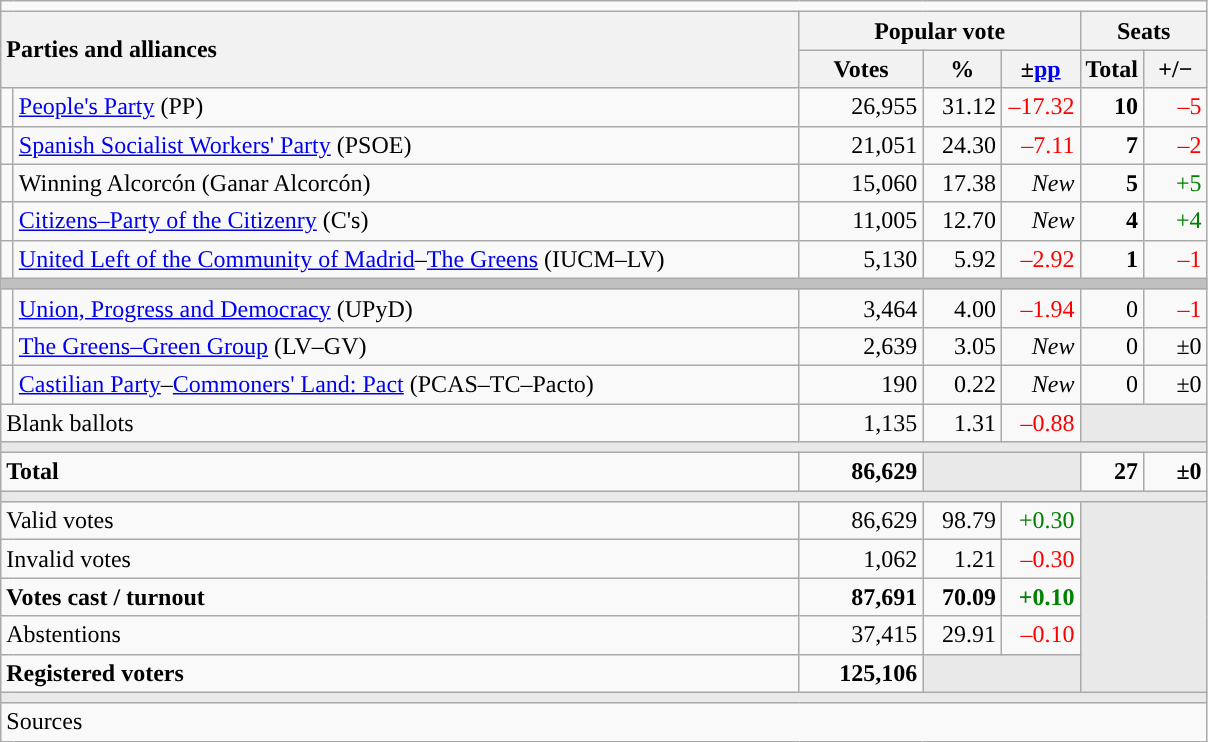<table class="wikitable" style="text-align:right;">
<tr>
<td colspan="7"></td>
</tr>
<tr>
<th style="text-align:left;" rowspan="2" colspan="2" width="525">Parties and alliances</th>
<th colspan="3">Popular vote</th>
<th colspan="2">Seats</th>
</tr>
<tr>
<th width="75">Votes</th>
<th width="45">%</th>
<th width="45">±<a href='#'>pp</a></th>
<th width="35">Total</th>
<th width="35">+/−</th>
</tr>
<tr>
<td width="1" style="color:inherit;background:"></td>
<td align="left"><a href='#'>People's Party</a> (PP)</td>
<td>26,955</td>
<td>31.12</td>
<td style="color:red;">–17.32</td>
<td><strong>10</strong></td>
<td style="color:red;">–5</td>
</tr>
<tr>
<td style="color:inherit;background:"></td>
<td align="left"><a href='#'>Spanish Socialist Workers' Party</a> (PSOE)</td>
<td>21,051</td>
<td>24.30</td>
<td style="color:red;">–7.11</td>
<td><strong>7</strong></td>
<td style="color:red;">–2</td>
</tr>
<tr>
<td style="color:inherit;background:"></td>
<td align="left">Winning Alcorcón (Ganar Alcorcón)</td>
<td>15,060</td>
<td>17.38</td>
<td><em>New</em></td>
<td><strong>5</strong></td>
<td style="color:green;">+5</td>
</tr>
<tr>
<td style="color:inherit;background:"></td>
<td align="left"><a href='#'>Citizens–Party of the Citizenry</a> (C's)</td>
<td>11,005</td>
<td>12.70</td>
<td><em>New</em></td>
<td><strong>4</strong></td>
<td style="color:green;">+4</td>
</tr>
<tr>
<td style="color:inherit;background:"></td>
<td align="left"><a href='#'>United Left of the Community of Madrid</a>–<a href='#'>The Greens</a> (IUCM–LV)</td>
<td>5,130</td>
<td>5.92</td>
<td style="color:red;">–2.92</td>
<td><strong>1</strong></td>
<td style="color:red;">–1</td>
</tr>
<tr>
<td colspan="7" bgcolor="#C0C0C0"></td>
</tr>
<tr>
<td style="color:inherit;background:"></td>
<td align="left"><a href='#'>Union, Progress and Democracy</a> (UPyD)</td>
<td>3,464</td>
<td>4.00</td>
<td style="color:red;">–1.94</td>
<td>0</td>
<td style="color:red;">–1</td>
</tr>
<tr>
<td style="color:inherit;background:"></td>
<td align="left"><a href='#'>The Greens–Green Group</a> (LV–GV)</td>
<td>2,639</td>
<td>3.05</td>
<td><em>New</em></td>
<td>0</td>
<td>±0</td>
</tr>
<tr>
<td style="color:inherit;background:"></td>
<td align="left"><a href='#'>Castilian Party</a>–<a href='#'>Commoners' Land: Pact</a> (PCAS–TC–Pacto)</td>
<td>190</td>
<td>0.22</td>
<td><em>New</em></td>
<td>0</td>
<td>±0</td>
</tr>
<tr>
<td align="left" colspan="2">Blank ballots</td>
<td>1,135</td>
<td>1.31</td>
<td style="color:red;">–0.88</td>
<td bgcolor="#E9E9E9" colspan="2"></td>
</tr>
<tr>
<td colspan="7" bgcolor="#E9E9E9"></td>
</tr>
<tr style="font-weight:bold;">
<td align="left" colspan="2">Total</td>
<td>86,629</td>
<td bgcolor="#E9E9E9" colspan="2"></td>
<td>27</td>
<td>±0</td>
</tr>
<tr>
<td colspan="7" bgcolor="#E9E9E9"></td>
</tr>
<tr>
<td align="left" colspan="2">Valid votes</td>
<td>86,629</td>
<td>98.79</td>
<td style="color:green;">+0.30</td>
<td bgcolor="#E9E9E9" colspan="2" rowspan="5"></td>
</tr>
<tr>
<td align="left" colspan="2">Invalid votes</td>
<td>1,062</td>
<td>1.21</td>
<td style="color:red;">–0.30</td>
</tr>
<tr style="font-weight:bold;">
<td align="left" colspan="2">Votes cast / turnout</td>
<td>87,691</td>
<td>70.09</td>
<td style="color:green;">+0.10</td>
</tr>
<tr>
<td align="left" colspan="2">Abstentions</td>
<td>37,415</td>
<td>29.91</td>
<td style="color:red;">–0.10</td>
</tr>
<tr style="font-weight:bold;">
<td align="left" colspan="2">Registered voters</td>
<td>125,106</td>
<td bgcolor="#E9E9E9" colspan="2"></td>
</tr>
<tr>
<td colspan="7" bgcolor="#E9E9E9"></td>
</tr>
<tr>
<td align="left" colspan="7">Sources</td>
</tr>
</table>
